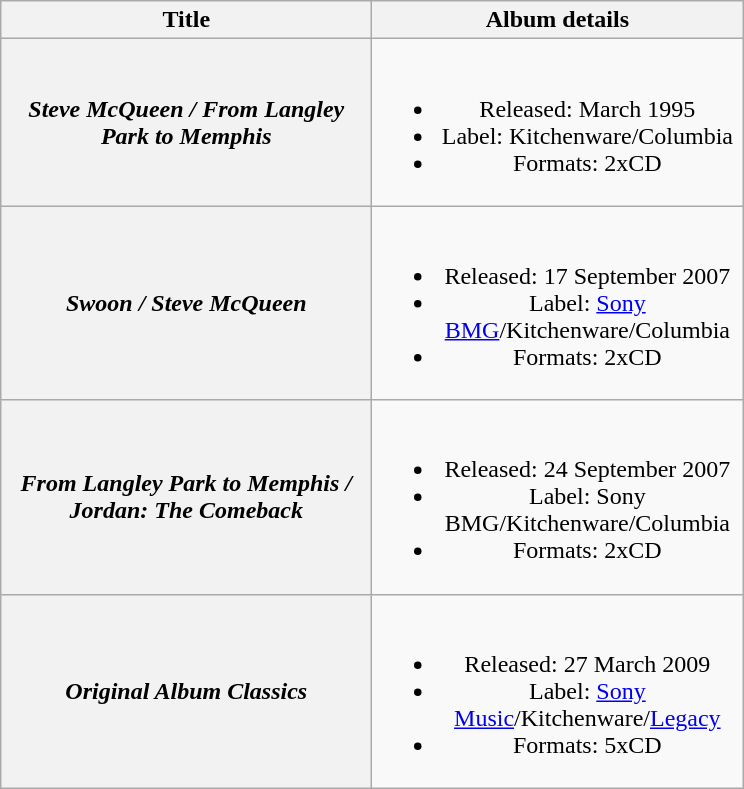<table class="wikitable plainrowheaders" style="text-align:center;">
<tr>
<th scope="col" style="width:15em;">Title</th>
<th scope="col" style="width:15em;">Album details</th>
</tr>
<tr>
<th scope="row"><em>Steve McQueen / From Langley Park to Memphis</em></th>
<td><br><ul><li>Released: March 1995</li><li>Label: Kitchenware/Columbia</li><li>Formats: 2xCD</li></ul></td>
</tr>
<tr>
<th scope="row"><em>Swoon / Steve McQueen</em></th>
<td><br><ul><li>Released: 17 September 2007</li><li>Label: <a href='#'>Sony BMG</a>/Kitchenware/Columbia</li><li>Formats: 2xCD</li></ul></td>
</tr>
<tr>
<th scope="row"><em>From Langley Park to Memphis / Jordan: The Comeback</em></th>
<td><br><ul><li>Released: 24 September 2007</li><li>Label: Sony BMG/Kitchenware/Columbia</li><li>Formats: 2xCD</li></ul></td>
</tr>
<tr>
<th scope="row"><em>Original Album Classics</em></th>
<td><br><ul><li>Released: 27 March 2009</li><li>Label: <a href='#'>Sony Music</a>/Kitchenware/<a href='#'>Legacy</a></li><li>Formats: 5xCD</li></ul></td>
</tr>
</table>
